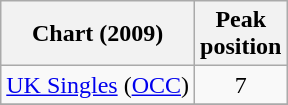<table class="wikitable">
<tr>
<th>Chart (2009)</th>
<th>Peak<br>position</th>
</tr>
<tr>
<td><a href='#'>UK Singles</a> (<a href='#'>OCC</a>)</td>
<td align="center">7</td>
</tr>
<tr>
</tr>
</table>
